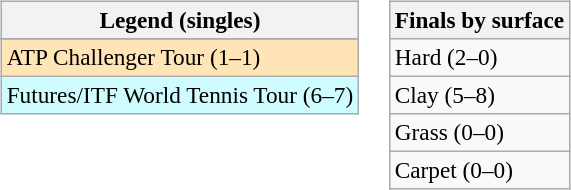<table>
<tr valign=top>
<td><br><table class=wikitable style=font-size:97%>
<tr>
<th>Legend (singles)</th>
</tr>
<tr bgcolor=e5d1cb>
</tr>
<tr bgcolor=moccasin>
<td>ATP Challenger Tour (1–1)</td>
</tr>
<tr bgcolor=cffcff>
<td>Futures/ITF World Tennis Tour (6–7)</td>
</tr>
</table>
</td>
<td><br><table class=wikitable style=font-size:97%>
<tr>
<th>Finals by surface</th>
</tr>
<tr>
<td>Hard (2–0)</td>
</tr>
<tr>
<td>Clay (5–8)</td>
</tr>
<tr>
<td>Grass (0–0)</td>
</tr>
<tr>
<td>Carpet (0–0)</td>
</tr>
</table>
</td>
</tr>
</table>
